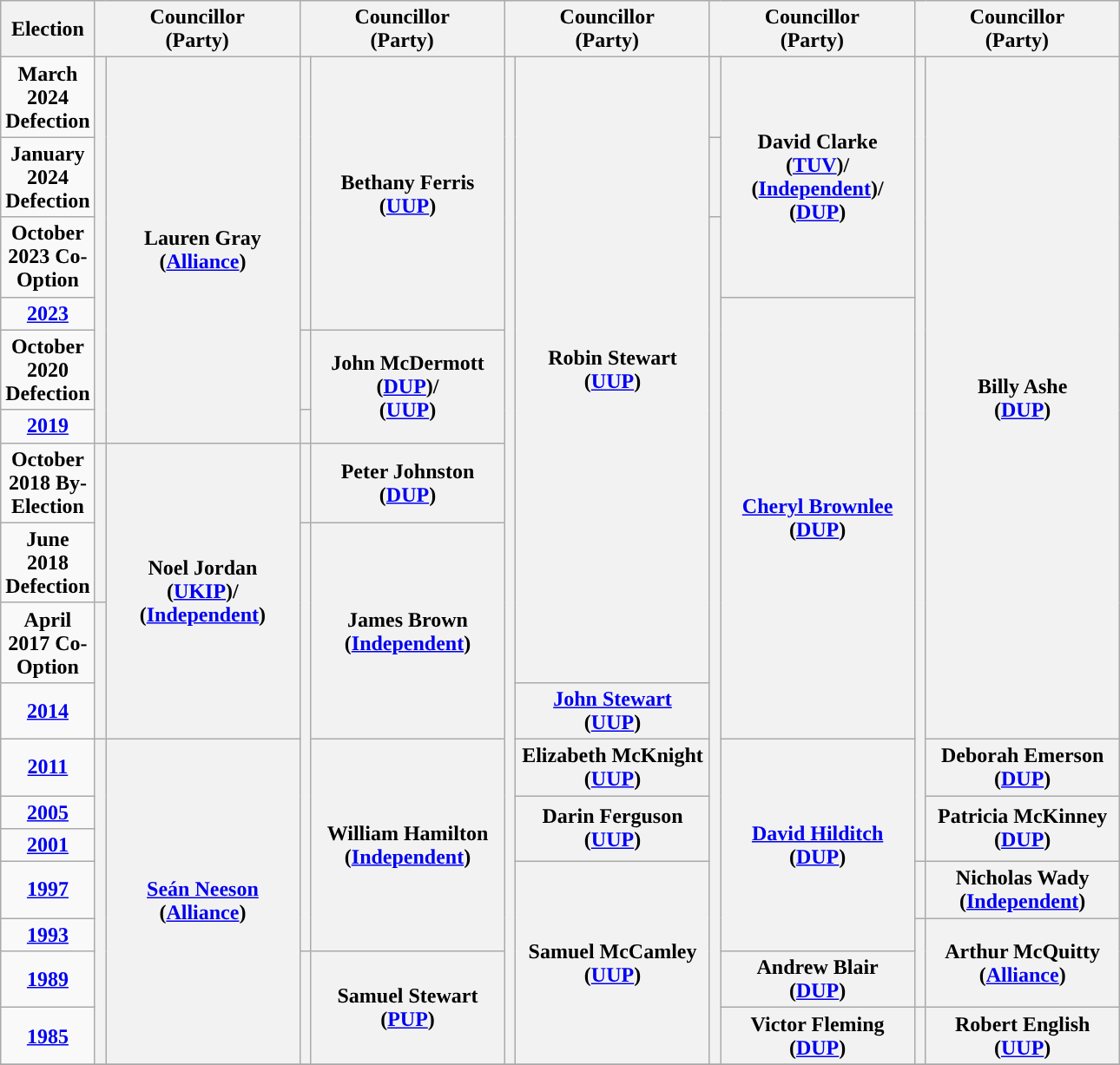<table class="wikitable" style="text-align:center">
<tr>
<th scope="col" width="50">Election</th>
<th scope="col" width="150" colspan = "2">Councillor<br> (Party)</th>
<th scope="col" width="150" colspan = "2">Councillor<br> (Party)</th>
<th scope="col" width="150" colspan = "2">Councillor<br> (Party)</th>
<th scope="col" width="150" colspan = "2">Councillor<br> (Party)</th>
<th scope="col" width="150" colspan = "2">Councillor<br> (Party)</th>
</tr>
<tr>
<td><strong>March 2024 Defection</strong></td>
<th rowspan="6" width="1" style="background-color: "></th>
<th rowspan = "6">Lauren Gray <br> (<a href='#'>Alliance</a>)</th>
<th rowspan="4" width="1" style="background-color: "></th>
<th rowspan = "4">Bethany Ferris <br> (<a href='#'>UUP</a>)</th>
<th rowspan="17" width="1" style="background-color: "></th>
<th rowspan = "9">Robin Stewart <br> (<a href='#'>UUP</a>)</th>
<th rowspan="1" width="1" style="background-color: "></th>
<th rowspan = "3">David Clarke <br> (<a href='#'>TUV</a>)/ <br> (<a href='#'>Independent</a>)/ <br> (<a href='#'>DUP</a>)</th>
<th rowspan="13" width="1" style="background-color: "></th>
<th rowspan = "10">Billy Ashe <br> (<a href='#'>DUP</a>)</th>
</tr>
<tr>
<td><strong>January 2024 Defection</strong></td>
<th rowspan="1" width="1" style="background-color: "></th>
</tr>
<tr>
<td><strong>October 2023 Co-Option</strong></td>
<th rowspan="15" width="1" style="background-color: "></th>
</tr>
<tr>
<td><strong><a href='#'>2023</a></strong></td>
<th rowspan = "7"><a href='#'>Cheryl Brownlee</a> <br> (<a href='#'>DUP</a>)</th>
</tr>
<tr>
<td><strong>October 2020 Defection</strong></td>
<th rowspan="1" width="1" style="background-color: "></th>
<th rowspan = "2">John McDermott <br> (<a href='#'>DUP</a>)/ <br> (<a href='#'>UUP</a>)</th>
</tr>
<tr>
<td><strong><a href='#'>2019</a></strong></td>
<th rowspan="1" width="1" style="background-color: "></th>
</tr>
<tr>
<td><strong>October 2018 By-Election</strong></td>
<th rowspan="2" width="1" style="background-color: "></th>
<th rowspan = "4">Noel Jordan <br> (<a href='#'>UKIP</a>)/ <br> (<a href='#'>Independent</a>)</th>
<th rowspan="1" width="1" style="background-color: "></th>
<th rowspan = "1">Peter Johnston <br> (<a href='#'>DUP</a>)</th>
</tr>
<tr>
<td><strong>June 2018 Defection</strong></td>
<th rowspan="8" width="1" style="background-color: "></th>
<th rowspan = "3">James Brown <br> (<a href='#'>Independent</a>)</th>
</tr>
<tr>
<td><strong>April 2017 Co-Option</strong></td>
<th rowspan="2" width="1" style="background-color: "></th>
</tr>
<tr>
<td><strong><a href='#'>2014</a></strong></td>
<th rowspan = "1"><a href='#'>John Stewart</a> <br> (<a href='#'>UUP</a>)</th>
</tr>
<tr>
<td><strong><a href='#'>2011</a></strong></td>
<th rowspan="7" width="1" style="background-color: "></th>
<th rowspan = "7"><a href='#'>Seán Neeson</a> <br> (<a href='#'>Alliance</a>)</th>
<th rowspan = "5">William Hamilton <br> (<a href='#'>Independent</a>)</th>
<th rowspan = "1">Elizabeth McKnight <br> (<a href='#'>UUP</a>)</th>
<th rowspan = "5"><a href='#'>David Hilditch</a> <br> (<a href='#'>DUP</a>)</th>
<th rowspan = "1">Deborah Emerson <br> (<a href='#'>DUP</a>)</th>
</tr>
<tr>
<td><strong><a href='#'>2005</a></strong></td>
<th rowspan = "2">Darin Ferguson <br> (<a href='#'>UUP</a>)</th>
<th rowspan = "2">Patricia McKinney <br> (<a href='#'>DUP</a>)</th>
</tr>
<tr>
<td><strong><a href='#'>2001</a></strong></td>
</tr>
<tr>
<td><strong><a href='#'>1997</a></strong></td>
<th rowspan = "4">Samuel McCamley <br> (<a href='#'>UUP</a>)</th>
<th rowspan="1" width="1" style="background-color: "></th>
<th rowspan = "1">Nicholas Wady <br> (<a href='#'>Independent</a>)</th>
</tr>
<tr>
<td><strong><a href='#'>1993</a></strong></td>
<th rowspan="2" width="1" style="background-color: "></th>
<th rowspan = "2">Arthur McQuitty <br> (<a href='#'>Alliance</a>)</th>
</tr>
<tr>
<td><strong><a href='#'>1989</a></strong></td>
<th rowspan="2" width="1" style="background-color: "></th>
<th rowspan = "2">Samuel Stewart <br> (<a href='#'>PUP</a>)</th>
<th rowspan = "1">Andrew Blair <br> (<a href='#'>DUP</a>)</th>
</tr>
<tr>
<td><strong><a href='#'>1985</a></strong></td>
<th rowspan = "1">Victor Fleming <br> (<a href='#'>DUP</a>)</th>
<th rowspan="1" width="1" style="background-color: "></th>
<th rowspan = "1">Robert English <br> (<a href='#'>UUP</a>)</th>
</tr>
<tr>
</tr>
</table>
